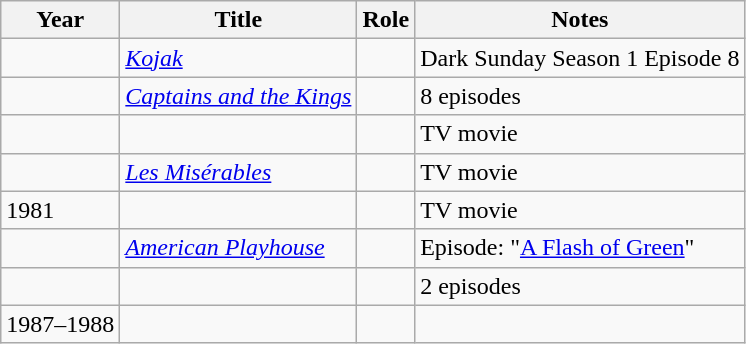<table class="wikitable sortable">
<tr>
<th>Year</th>
<th>Title</th>
<th>Role</th>
<th>Notes</th>
</tr>
<tr>
<td></td>
<td><em><a href='#'>Kojak</a></em></td>
<td></td>
<td>Dark Sunday Season 1 Episode 8</td>
</tr>
<tr>
<td></td>
<td><em><a href='#'>Captains and the Kings</a></em></td>
<td></td>
<td>8 episodes</td>
</tr>
<tr>
<td></td>
<td></td>
<td></td>
<td>TV movie</td>
</tr>
<tr>
<td></td>
<td><em><a href='#'>Les Misérables</a></em></td>
<td></td>
<td>TV movie</td>
</tr>
<tr>
<td>1981</td>
<td></td>
<td></td>
<td>TV movie</td>
</tr>
<tr>
<td></td>
<td><em><a href='#'>American Playhouse</a></em></td>
<td></td>
<td>Episode: "<a href='#'>A Flash of Green</a>"</td>
</tr>
<tr>
<td></td>
<td></td>
<td></td>
<td>2 episodes</td>
</tr>
<tr>
<td>1987–1988</td>
<td></td>
<td></td>
<td></td>
</tr>
</table>
